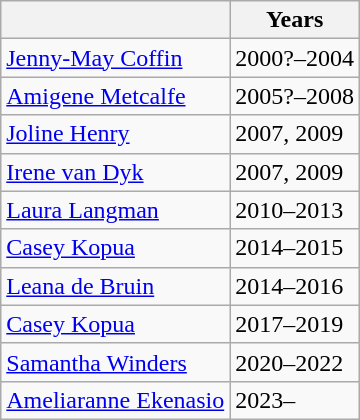<table class="wikitable collapsible">
<tr>
<th></th>
<th>Years</th>
</tr>
<tr>
<td><a href='#'>Jenny-May Coffin</a></td>
<td>2000?–2004</td>
</tr>
<tr>
<td><a href='#'>Amigene Metcalfe</a></td>
<td>2005?–2008</td>
</tr>
<tr>
<td><a href='#'>Joline Henry</a></td>
<td>2007, 2009</td>
</tr>
<tr>
<td><a href='#'>Irene van Dyk</a></td>
<td>2007, 2009</td>
</tr>
<tr>
<td><a href='#'>Laura Langman</a></td>
<td>2010–2013</td>
</tr>
<tr>
<td><a href='#'>Casey Kopua</a></td>
<td>2014–2015</td>
</tr>
<tr>
<td><a href='#'>Leana de Bruin</a></td>
<td>2014–2016</td>
</tr>
<tr>
<td><a href='#'>Casey Kopua</a></td>
<td>2017–2019</td>
</tr>
<tr>
<td><a href='#'>Samantha Winders</a></td>
<td>2020–2022</td>
</tr>
<tr>
<td><a href='#'>Ameliaranne Ekenasio</a></td>
<td>2023–</td>
</tr>
</table>
